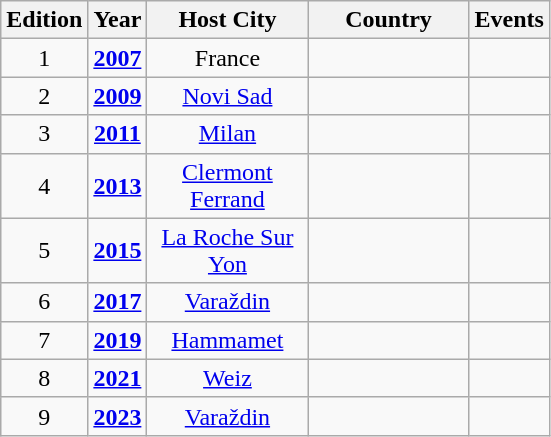<table class="wikitable" style="text-align:center">
<tr>
<th width=30>Edition</th>
<th width=30>Year</th>
<th width=100>Host City</th>
<th width=100>Country</th>
<th width=30>Events</th>
</tr>
<tr>
<td>1</td>
<td><strong><a href='#'>2007</a></strong></td>
<td>France</td>
<td align="left"></td>
<td></td>
</tr>
<tr>
<td>2</td>
<td><strong><a href='#'>2009</a></strong></td>
<td><a href='#'>Novi Sad</a></td>
<td align="left"></td>
<td></td>
</tr>
<tr>
<td>3</td>
<td><strong><a href='#'>2011</a></strong></td>
<td><a href='#'>Milan</a></td>
<td align="left"></td>
<td></td>
</tr>
<tr>
<td>4</td>
<td><strong><a href='#'>2013</a></strong></td>
<td><a href='#'>Clermont Ferrand</a></td>
<td align="left"></td>
<td></td>
</tr>
<tr>
<td>5</td>
<td><strong><a href='#'>2015</a></strong></td>
<td><a href='#'>La Roche Sur Yon</a></td>
<td align="left"></td>
<td></td>
</tr>
<tr>
<td>6</td>
<td><strong><a href='#'>2017</a></strong></td>
<td><a href='#'>Varaždin</a></td>
<td align="left"></td>
<td></td>
</tr>
<tr>
<td>7</td>
<td><strong><a href='#'>2019</a></strong></td>
<td><a href='#'>Hammamet</a></td>
<td align="left"></td>
<td></td>
</tr>
<tr>
<td>8</td>
<td><strong><a href='#'>2021</a></strong></td>
<td><a href='#'>Weiz</a></td>
<td align="left"></td>
<td></td>
</tr>
<tr>
<td>9</td>
<td><strong><a href='#'>2023</a></strong></td>
<td><a href='#'>Varaždin</a></td>
<td align="left"></td>
<td></td>
</tr>
</table>
